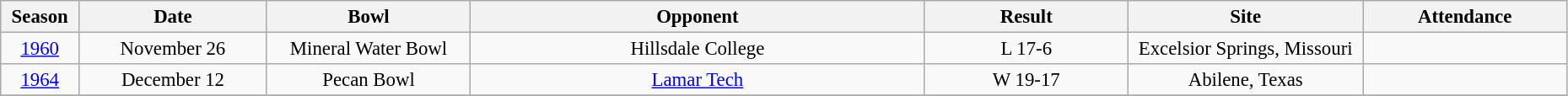<table class="wikitable" style="font-size: 95%; width:98%;text-align:center;">
<tr>
<th style="width:5%;">Season</th>
<th style="width:12%;">Date</th>
<th style="width:13%;">Bowl</th>
<th style="width:29%;">Opponent</th>
<th style="width:13%;">Result</th>
<th style="width:15%;">Site</th>
<th style="width:15%;">Attendance</th>
</tr>
<tr>
<td><a href='#'>1960</a></td>
<td>November 26</td>
<td>Mineral Water Bowl</td>
<td>Hillsdale College</td>
<td>L 17-6</td>
<td>Excelsior Springs, Missouri</td>
<td></td>
</tr>
<tr>
<td><a href='#'>1964</a></td>
<td>December 12</td>
<td>Pecan Bowl</td>
<td><a href='#'>Lamar Tech</a></td>
<td>W 19-17</td>
<td>Abilene, Texas</td>
<td></td>
</tr>
<tr>
</tr>
</table>
